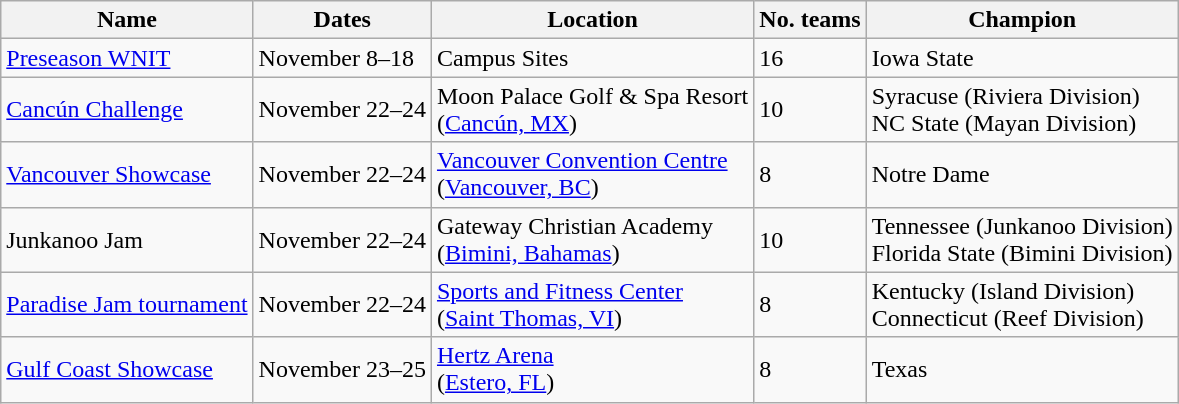<table class="wikitable">
<tr>
<th>Name</th>
<th>Dates</th>
<th>Location</th>
<th>No. teams</th>
<th>Champion</th>
</tr>
<tr>
<td><a href='#'>Preseason WNIT</a></td>
<td>November 8–18</td>
<td>Campus Sites</td>
<td>16</td>
<td>Iowa State</td>
</tr>
<tr>
<td><a href='#'>Cancún Challenge</a></td>
<td>November 22–24</td>
<td>Moon Palace Golf & Spa Resort<br>(<a href='#'>Cancún, MX</a>)</td>
<td>10</td>
<td>Syracuse (Riviera Division)<br>NC State (Mayan Division)</td>
</tr>
<tr>
<td><a href='#'>Vancouver Showcase</a></td>
<td>November 22–24</td>
<td><a href='#'>Vancouver Convention Centre</a><br>(<a href='#'>Vancouver, BC</a>)</td>
<td>8</td>
<td>Notre Dame</td>
</tr>
<tr>
<td>Junkanoo Jam</td>
<td>November 22–24</td>
<td>Gateway Christian Academy<br>(<a href='#'>Bimini, Bahamas</a>)</td>
<td>10</td>
<td>Tennessee (Junkanoo Division)<br>Florida State (Bimini Division)</td>
</tr>
<tr>
<td><a href='#'>Paradise Jam tournament</a></td>
<td>November 22–24</td>
<td><a href='#'>Sports and Fitness Center</a><br>(<a href='#'>Saint Thomas, VI</a>)</td>
<td>8</td>
<td>Kentucky (Island Division)<br>Connecticut (Reef Division)</td>
</tr>
<tr>
<td><a href='#'>Gulf Coast Showcase</a></td>
<td>November 23–25</td>
<td><a href='#'>Hertz Arena</a><br>(<a href='#'>Estero, FL</a>)</td>
<td>8</td>
<td>Texas</td>
</tr>
</table>
